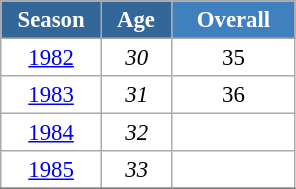<table class="wikitable" style="font-size:95%; text-align:center; border:grey solid 1px; border-collapse:collapse; background:#ffffff;">
<tr>
<th style="background-color:#369; color:white; width:60px;"> Season </th>
<th style="background-color:#369; color:white; width:40px;"> Age </th>
<th style="background-color:#4180be; color:white; width:75px;">Overall</th>
</tr>
<tr>
<td><a href='#'>1982</a></td>
<td><em>30</em></td>
<td>35</td>
</tr>
<tr>
<td><a href='#'>1983</a></td>
<td><em>31</em></td>
<td>36</td>
</tr>
<tr>
<td><a href='#'>1984</a></td>
<td><em>32</em></td>
<td></td>
</tr>
<tr>
<td><a href='#'>1985</a></td>
<td><em>33</em></td>
<td></td>
</tr>
<tr>
</tr>
</table>
